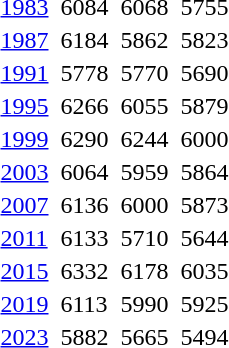<table>
<tr valign="top">
<td><a href='#'>1983</a><br></td>
<td></td>
<td>6084</td>
<td></td>
<td>6068</td>
<td></td>
<td>5755</td>
</tr>
<tr valign="top">
<td><a href='#'>1987</a><br></td>
<td></td>
<td>6184</td>
<td></td>
<td>5862</td>
<td></td>
<td>5823</td>
</tr>
<tr valign="top">
<td><a href='#'>1991</a><br></td>
<td></td>
<td>5778</td>
<td></td>
<td>5770</td>
<td></td>
<td>5690</td>
</tr>
<tr valign="top">
<td><a href='#'>1995</a><br></td>
<td></td>
<td>6266</td>
<td></td>
<td>6055</td>
<td></td>
<td>5879</td>
</tr>
<tr valign="top">
<td><a href='#'>1999</a><br></td>
<td></td>
<td>6290</td>
<td></td>
<td>6244</td>
<td></td>
<td>6000</td>
</tr>
<tr valign="top">
<td><a href='#'>2003</a><br></td>
<td></td>
<td>6064</td>
<td></td>
<td>5959</td>
<td></td>
<td>5864</td>
</tr>
<tr valign="top">
<td><a href='#'>2007</a><br></td>
<td></td>
<td>6136</td>
<td></td>
<td>6000</td>
<td></td>
<td>5873</td>
</tr>
<tr valign="top">
<td><a href='#'>2011</a><br></td>
<td></td>
<td>6133</td>
<td></td>
<td>5710</td>
<td></td>
<td>5644</td>
</tr>
<tr valign="top">
<td><a href='#'>2015</a><br></td>
<td></td>
<td>6332</td>
<td></td>
<td>6178</td>
<td></td>
<td>6035</td>
</tr>
<tr valign="top">
<td><a href='#'>2019</a><br></td>
<td></td>
<td>6113</td>
<td></td>
<td>5990</td>
<td></td>
<td>5925</td>
</tr>
<tr valign="top">
<td><a href='#'>2023</a><br></td>
<td></td>
<td>5882</td>
<td></td>
<td>5665</td>
<td></td>
<td>5494</td>
</tr>
</table>
